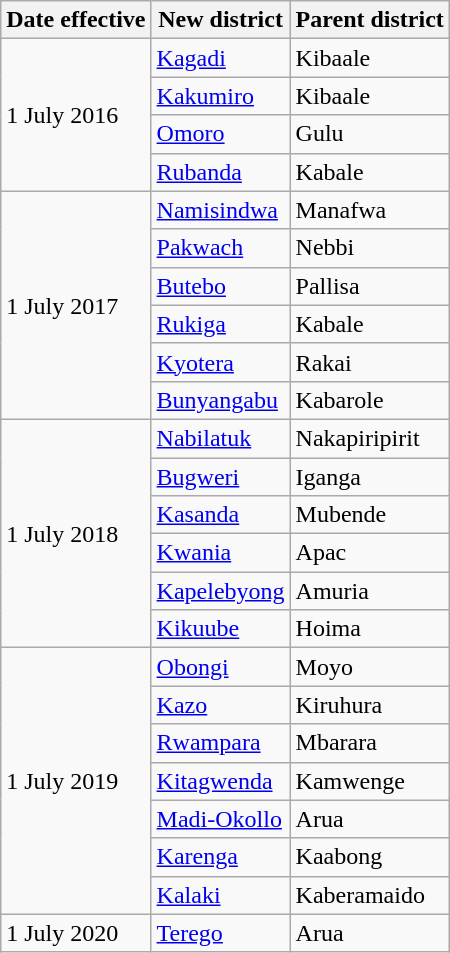<table class=wikitable>
<tr>
<th>Date effective</th>
<th>New district</th>
<th>Parent district</th>
</tr>
<tr>
<td rowspan=4>1 July 2016</td>
<td><a href='#'>Kagadi</a></td>
<td>Kibaale</td>
</tr>
<tr>
<td><a href='#'>Kakumiro</a></td>
<td>Kibaale</td>
</tr>
<tr>
<td><a href='#'>Omoro</a></td>
<td>Gulu</td>
</tr>
<tr>
<td><a href='#'>Rubanda</a></td>
<td>Kabale</td>
</tr>
<tr>
<td rowspan=6>1 July 2017</td>
<td><a href='#'>Namisindwa</a></td>
<td>Manafwa</td>
</tr>
<tr>
<td><a href='#'>Pakwach</a></td>
<td>Nebbi</td>
</tr>
<tr>
<td><a href='#'>Butebo</a></td>
<td>Pallisa</td>
</tr>
<tr>
<td><a href='#'>Rukiga</a></td>
<td>Kabale</td>
</tr>
<tr>
<td><a href='#'>Kyotera</a></td>
<td>Rakai</td>
</tr>
<tr>
<td><a href='#'>Bunyangabu</a></td>
<td>Kabarole</td>
</tr>
<tr>
<td rowspan=6>1 July 2018</td>
<td><a href='#'>Nabilatuk</a></td>
<td>Nakapiripirit</td>
</tr>
<tr>
<td><a href='#'>Bugweri</a></td>
<td>Iganga</td>
</tr>
<tr>
<td><a href='#'>Kasanda</a></td>
<td>Mubende</td>
</tr>
<tr>
<td><a href='#'>Kwania</a></td>
<td>Apac</td>
</tr>
<tr>
<td><a href='#'>Kapelebyong</a></td>
<td>Amuria</td>
</tr>
<tr>
<td><a href='#'>Kikuube</a></td>
<td>Hoima</td>
</tr>
<tr>
<td rowspan=7>1 July 2019</td>
<td><a href='#'>Obongi</a></td>
<td>Moyo</td>
</tr>
<tr>
<td><a href='#'>Kazo</a></td>
<td>Kiruhura</td>
</tr>
<tr>
<td><a href='#'>Rwampara</a></td>
<td>Mbarara</td>
</tr>
<tr>
<td><a href='#'>Kitagwenda</a></td>
<td>Kamwenge</td>
</tr>
<tr>
<td><a href='#'>Madi-Okollo</a></td>
<td>Arua</td>
</tr>
<tr>
<td><a href='#'>Karenga</a></td>
<td>Kaabong</td>
</tr>
<tr>
<td><a href='#'>Kalaki</a></td>
<td>Kaberamaido</td>
</tr>
<tr>
<td>1 July 2020</td>
<td><a href='#'>Terego</a></td>
<td>Arua</td>
</tr>
</table>
